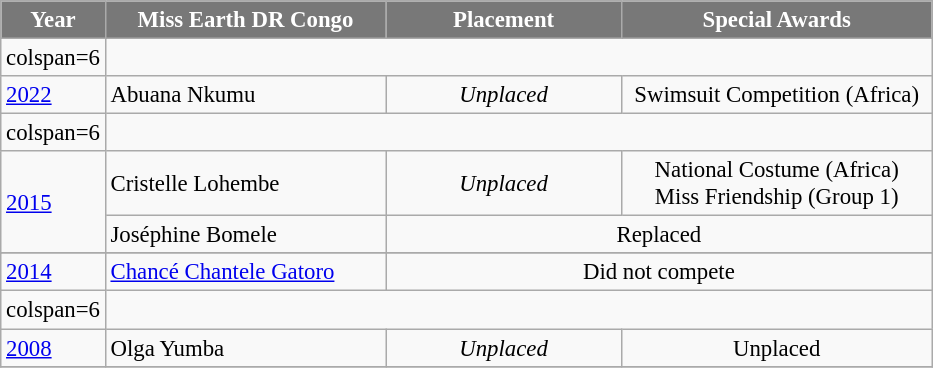<table class="wikitable sortable" style="font-size: 95%;">
<tr>
<th width="60" style="background-color:#787878;color:#FFFFFF;">Year</th>
<th width="180" style="background-color:#787878;color:#FFFFFF;">Miss Earth DR Congo</th>
<th width="150" style="background-color:#787878;color:#FFFFFF;">Placement</th>
<th width="200" style="background-color:#787878;color:#FFFFFF;">Special Awards</th>
</tr>
<tr>
<td>colspan=6 </td>
</tr>
<tr>
<td><a href='#'>2022</a></td>
<td>Abuana Nkumu</td>
<td style="text-align:center;"><em>Unplaced</em></td>
<td style="text-align:center;"> Swimsuit Competition (Africa)</td>
</tr>
<tr>
<td>colspan=6 </td>
</tr>
<tr>
<td rowspan=2><a href='#'>2015</a></td>
<td>Cristelle Lohembe</td>
<td style="text-align:center;"><em>Unplaced</em></td>
<td style="text-align:center;"> National Costume (Africa)<br> Miss Friendship (Group 1)</td>
</tr>
<tr>
<td>Joséphine Bomele</td>
<td colspan=2 style="text-align:center;">Replaced</td>
</tr>
<tr>
</tr>
<tr>
<td><a href='#'>2014</a></td>
<td><a href='#'>Chancé Chantele Gatoro</a></td>
<td colspan="2" align=center>Did not compete</td>
</tr>
<tr>
<td>colspan=6 </td>
</tr>
<tr>
<td><a href='#'>2008</a></td>
<td>Olga Yumba</td>
<td style="text-align:center;"><em>Unplaced</em></td>
<td style="text-align:center;">Unplaced</td>
</tr>
<tr>
</tr>
</table>
